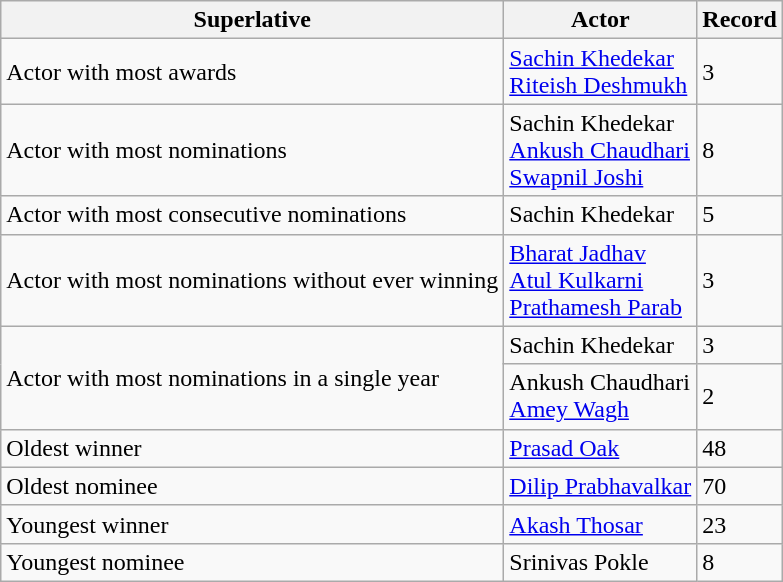<table class="wikitable">
<tr>
<th>Superlative</th>
<th>Actor</th>
<th>Record</th>
</tr>
<tr>
<td>Actor with most awards</td>
<td><a href='#'>Sachin Khedekar</a><br><a href='#'>Riteish Deshmukh</a></td>
<td>3</td>
</tr>
<tr>
<td>Actor with most nominations</td>
<td>Sachin Khedekar<br><a href='#'>Ankush Chaudhari</a><br><a href='#'>Swapnil Joshi</a></td>
<td>8</td>
</tr>
<tr>
<td>Actor with most consecutive nominations</td>
<td>Sachin Khedekar </td>
<td>5</td>
</tr>
<tr>
<td>Actor with most nominations without ever winning</td>
<td><a href='#'>Bharat Jadhav</a> <br><a href='#'>Atul Kulkarni</a> <br><a href='#'>Prathamesh Parab</a></td>
<td>3</td>
</tr>
<tr>
<td rowspan="2">Actor with most nominations in a single year</td>
<td>Sachin Khedekar </td>
<td>3</td>
</tr>
<tr>
<td>Ankush Chaudhari  <br><a href='#'>Amey Wagh</a> </td>
<td>2</td>
</tr>
<tr>
<td>Oldest winner</td>
<td><a href='#'>Prasad Oak</a> </td>
<td>48</td>
</tr>
<tr>
<td>Oldest nominee</td>
<td><a href='#'>Dilip Prabhavalkar</a> </td>
<td>70</td>
</tr>
<tr>
<td>Youngest winner</td>
<td><a href='#'>Akash Thosar</a> </td>
<td>23</td>
</tr>
<tr>
<td>Youngest nominee</td>
<td>Srinivas Pokle </td>
<td>8</td>
</tr>
</table>
